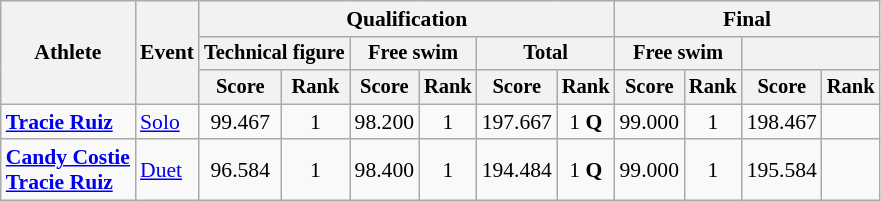<table class=wikitable style=font-size:90%;text-align:center>
<tr>
<th rowspan=3>Athlete</th>
<th rowspan=3>Event</th>
<th colspan=6>Qualification</th>
<th colspan=4>Final</th>
</tr>
<tr style=font-size:95%>
<th colspan=2>Technical figure</th>
<th colspan=2>Free swim</th>
<th colspan=2>Total</th>
<th colspan=2>Free swim</th>
<th colspan=2></th>
</tr>
<tr style=font-size:95%>
<th>Score</th>
<th>Rank</th>
<th>Score</th>
<th>Rank</th>
<th>Score</th>
<th>Rank</th>
<th>Score</th>
<th>Rank</th>
<th>Score</th>
<th>Rank</th>
</tr>
<tr>
<td align=left><strong><a href='#'>Tracie Ruiz</a></strong></td>
<td align=left><a href='#'>Solo</a></td>
<td>99.467</td>
<td>1</td>
<td>98.200</td>
<td>1</td>
<td>197.667</td>
<td>1 <strong>Q</strong></td>
<td>99.000</td>
<td>1</td>
<td>198.467</td>
<td></td>
</tr>
<tr>
<td align=left><strong><a href='#'>Candy Costie</a><br><a href='#'>Tracie Ruiz</a></strong></td>
<td align=left><a href='#'>Duet</a></td>
<td>96.584</td>
<td>1</td>
<td>98.400</td>
<td>1</td>
<td>194.484</td>
<td>1 <strong>Q</strong></td>
<td>99.000</td>
<td>1</td>
<td>195.584</td>
<td></td>
</tr>
</table>
